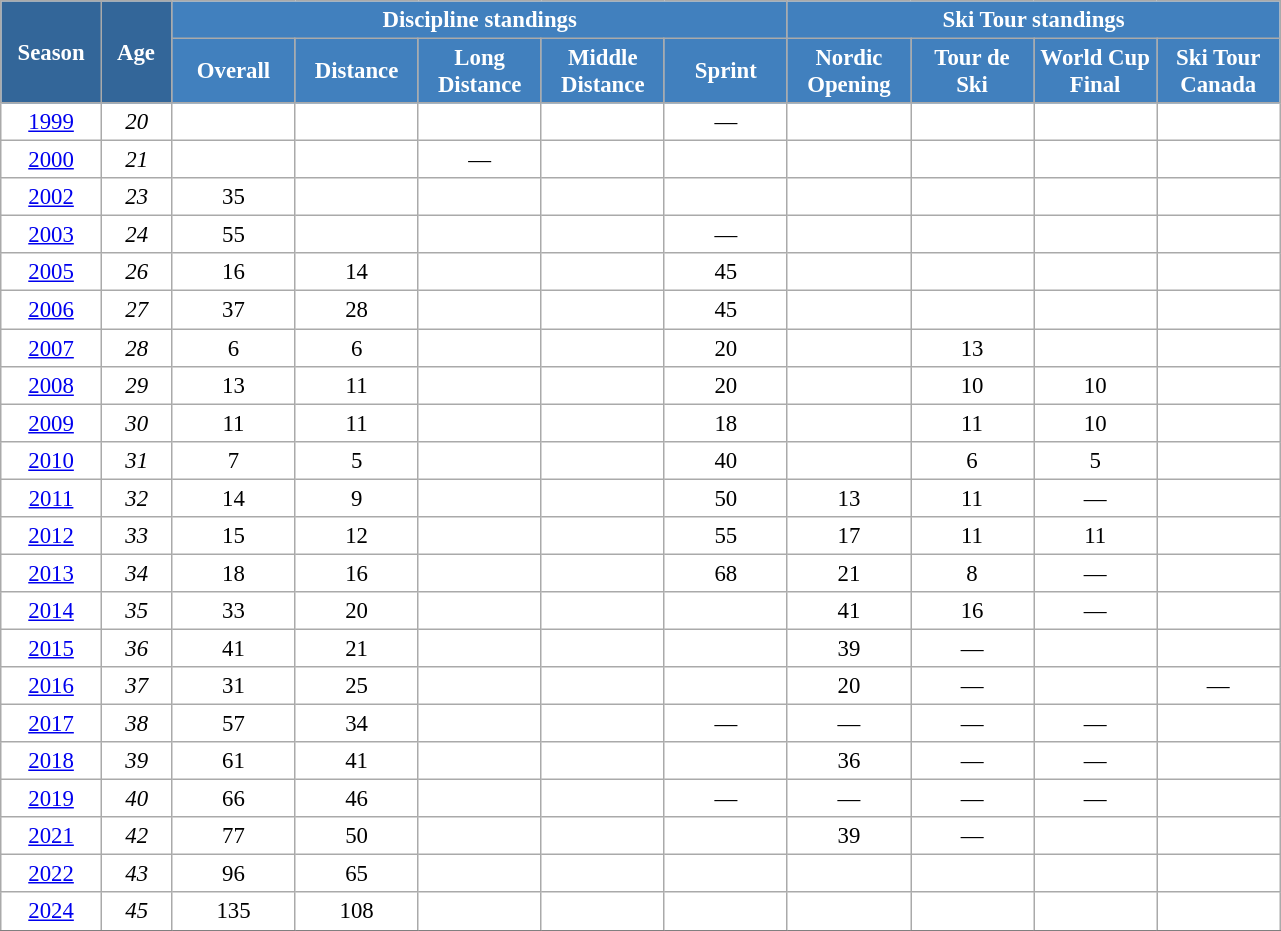<table class="wikitable" style="font-size:95%; text-align:center; border:grey solid 1px; border-collapse:collapse; background:#ffffff;">
<tr>
<th style="background-color:#369; color:white; width:60px;" rowspan="2"> Season </th>
<th style="background-color:#369; color:white; width:40px;" rowspan="2"> Age </th>
<th style="background-color:#4180be; color:white;" colspan="5">Discipline standings</th>
<th style="background-color:#4180be; color:white;" colspan="4">Ski Tour standings</th>
</tr>
<tr>
<th style="background-color:#4180be; color:white; width:75px;">Overall</th>
<th style="background-color:#4180be; color:white; width:75px;">Distance</th>
<th style="background-color:#4180be; color:white; width:75px;">Long Distance</th>
<th style="background-color:#4180be; color:white; width:75px;">Middle Distance</th>
<th style="background-color:#4180be; color:white; width:75px;">Sprint</th>
<th style="background-color:#4180be; color:white; width:75px;">Nordic<br>Opening</th>
<th style="background-color:#4180be; color:white; width:75px;">Tour de<br>Ski</th>
<th style="background-color:#4180be; color:white; width:75px;">World Cup<br>Final</th>
<th style="background-color:#4180be; color:white; width:75px;">Ski Tour<br>Canada</th>
</tr>
<tr>
<td><a href='#'>1999</a></td>
<td><em>20</em></td>
<td></td>
<td></td>
<td></td>
<td></td>
<td>—</td>
<td></td>
<td></td>
<td></td>
<td></td>
</tr>
<tr>
<td><a href='#'>2000</a></td>
<td><em>21</em></td>
<td></td>
<td></td>
<td>—</td>
<td></td>
<td></td>
<td></td>
<td></td>
<td></td>
<td></td>
</tr>
<tr>
<td><a href='#'>2002</a></td>
<td><em>23</em></td>
<td>35</td>
<td></td>
<td></td>
<td></td>
<td></td>
<td></td>
<td></td>
<td></td>
<td></td>
</tr>
<tr>
<td><a href='#'>2003</a></td>
<td><em>24</em></td>
<td>55</td>
<td></td>
<td></td>
<td></td>
<td>—</td>
<td></td>
<td></td>
<td></td>
<td></td>
</tr>
<tr>
<td><a href='#'>2005</a></td>
<td><em>26</em></td>
<td>16</td>
<td>14</td>
<td></td>
<td></td>
<td>45</td>
<td></td>
<td></td>
<td></td>
<td></td>
</tr>
<tr>
<td><a href='#'>2006</a></td>
<td><em>27</em></td>
<td>37</td>
<td>28</td>
<td></td>
<td></td>
<td>45</td>
<td></td>
<td></td>
<td></td>
<td></td>
</tr>
<tr>
<td><a href='#'>2007</a></td>
<td><em>28</em></td>
<td>6</td>
<td>6</td>
<td></td>
<td></td>
<td>20</td>
<td></td>
<td>13</td>
<td></td>
<td></td>
</tr>
<tr>
<td><a href='#'>2008</a></td>
<td><em>29</em></td>
<td>13</td>
<td>11</td>
<td></td>
<td></td>
<td>20</td>
<td></td>
<td>10</td>
<td>10</td>
<td></td>
</tr>
<tr>
<td><a href='#'>2009</a></td>
<td><em>30</em></td>
<td>11</td>
<td>11</td>
<td></td>
<td></td>
<td>18</td>
<td></td>
<td>11</td>
<td>10</td>
<td></td>
</tr>
<tr>
<td><a href='#'>2010</a></td>
<td><em>31</em></td>
<td>7</td>
<td>5</td>
<td></td>
<td></td>
<td>40</td>
<td></td>
<td>6</td>
<td>5</td>
<td></td>
</tr>
<tr>
<td><a href='#'>2011</a></td>
<td><em>32</em></td>
<td>14</td>
<td>9</td>
<td></td>
<td></td>
<td>50</td>
<td>13</td>
<td>11</td>
<td>—</td>
<td></td>
</tr>
<tr>
<td><a href='#'>2012</a></td>
<td><em>33</em></td>
<td>15</td>
<td>12</td>
<td></td>
<td></td>
<td>55</td>
<td>17</td>
<td>11</td>
<td>11</td>
<td></td>
</tr>
<tr>
<td><a href='#'>2013</a></td>
<td><em>34</em></td>
<td>18</td>
<td>16</td>
<td></td>
<td></td>
<td>68</td>
<td>21</td>
<td>8</td>
<td>—</td>
<td></td>
</tr>
<tr>
<td><a href='#'>2014</a></td>
<td><em>35</em></td>
<td>33</td>
<td>20</td>
<td></td>
<td></td>
<td></td>
<td>41</td>
<td>16</td>
<td>—</td>
<td></td>
</tr>
<tr>
<td><a href='#'>2015</a></td>
<td><em>36</em></td>
<td>41</td>
<td>21</td>
<td></td>
<td></td>
<td></td>
<td>39</td>
<td>—</td>
<td></td>
<td></td>
</tr>
<tr>
<td><a href='#'>2016</a></td>
<td><em>37</em></td>
<td>31</td>
<td>25</td>
<td></td>
<td></td>
<td></td>
<td>20</td>
<td>—</td>
<td></td>
<td>—</td>
</tr>
<tr>
<td><a href='#'>2017</a></td>
<td><em>38</em></td>
<td>57</td>
<td>34</td>
<td></td>
<td></td>
<td>—</td>
<td>—</td>
<td>—</td>
<td>—</td>
<td></td>
</tr>
<tr>
<td><a href='#'>2018</a></td>
<td><em>39</em></td>
<td>61</td>
<td>41</td>
<td></td>
<td></td>
<td></td>
<td>36</td>
<td>—</td>
<td>—</td>
<td></td>
</tr>
<tr>
<td><a href='#'>2019</a></td>
<td><em>40</em></td>
<td>66</td>
<td>46</td>
<td></td>
<td></td>
<td>—</td>
<td>—</td>
<td>—</td>
<td>—</td>
<td></td>
</tr>
<tr>
<td><a href='#'>2021</a></td>
<td><em>42</em></td>
<td>77</td>
<td>50</td>
<td></td>
<td></td>
<td></td>
<td>39</td>
<td>—</td>
<td></td>
<td></td>
</tr>
<tr>
<td><a href='#'>2022</a></td>
<td><em>43</em></td>
<td>96</td>
<td>65</td>
<td></td>
<td></td>
<td></td>
<td></td>
<td></td>
<td></td>
<td></td>
</tr>
<tr>
<td><a href='#'>2024</a></td>
<td><em>45</em></td>
<td>135</td>
<td>108</td>
<td></td>
<td></td>
<td></td>
<td></td>
<td></td>
<td></td>
<td></td>
</tr>
<tr>
</tr>
</table>
